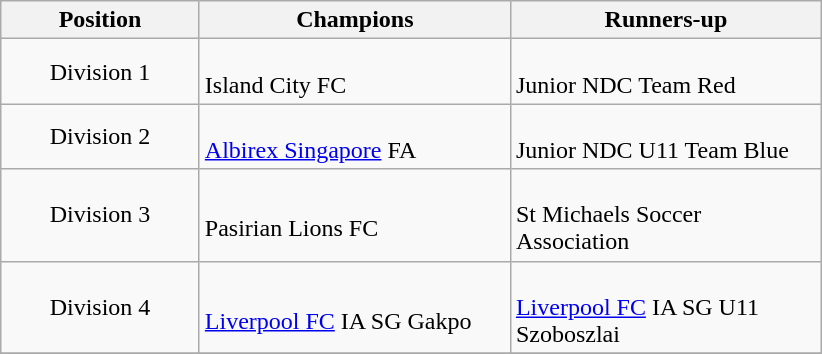<table class="wikitable" style="text-align:center">
<tr>
<th width='125'>Position</th>
<th width='200'>Champions</th>
<th width='200'>Runners-up</th>
</tr>
<tr>
<td>Division 1</td>
<td align='left'><br>Island City FC</td>
<td align='left'><br>Junior NDC Team Red</td>
</tr>
<tr>
<td>Division 2</td>
<td align='left'><br><a href='#'>Albirex Singapore</a> FA</td>
<td align='left'><br>Junior NDC U11 Team Blue</td>
</tr>
<tr>
<td>Division 3</td>
<td align='left'><br>Pasirian Lions FC</td>
<td align='left'><br>St Michaels Soccer Association</td>
</tr>
<tr>
<td>Division 4</td>
<td align='left'><br><a href='#'>Liverpool FC</a> IA SG Gakpo</td>
<td align='left'><br><a href='#'>Liverpool FC</a> IA SG U11 Szoboszlai</td>
</tr>
<tr>
</tr>
</table>
